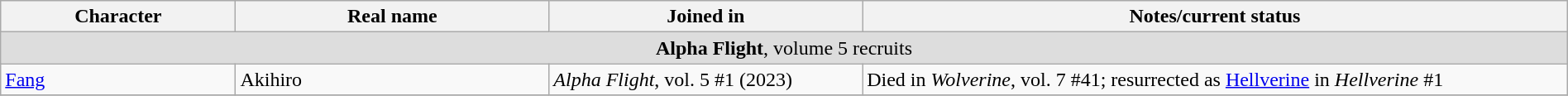<table class="wikitable" width=100%>
<tr>
<th width=15%>Character</th>
<th width=20%>Real name</th>
<th width=20%>Joined in</th>
<th width=45%>Notes/current status</th>
</tr>
<tr bgcolor="#DDDDDD">
<td colspan=4 align=center><strong>Alpha Flight</strong>, volume 5 recruits</td>
</tr>
<tr>
<td><a href='#'>Fang</a></td>
<td>Akihiro</td>
<td><em>Alpha Flight</em>, vol. 5 #1 (2023)</td>
<td>Died in <em>Wolverine</em>, vol. 7 #41; resurrected as <a href='#'>Hellverine</a> in <em>Hellverine</em> #1</td>
</tr>
<tr>
</tr>
</table>
